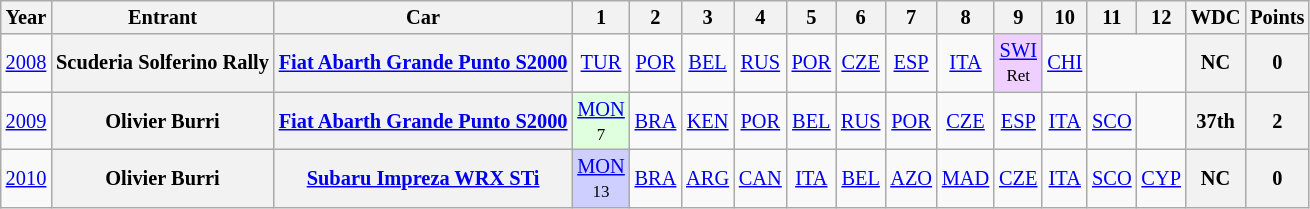<table class="wikitable" border="1" style="text-align:center; font-size:85%;">
<tr>
<th>Year</th>
<th>Entrant</th>
<th>Car</th>
<th>1</th>
<th>2</th>
<th>3</th>
<th>4</th>
<th>5</th>
<th>6</th>
<th>7</th>
<th>8</th>
<th>9</th>
<th>10</th>
<th>11</th>
<th>12</th>
<th>WDC</th>
<th>Points</th>
</tr>
<tr>
<td><a href='#'>2008</a></td>
<th nowrap>Scuderia Solferino Rally</th>
<th nowrap><a href='#'>Fiat Abarth Grande Punto S2000</a></th>
<td><a href='#'>TUR</a></td>
<td><a href='#'>POR</a></td>
<td><a href='#'>BEL</a></td>
<td><a href='#'>RUS</a></td>
<td><a href='#'>POR</a></td>
<td><a href='#'>CZE</a></td>
<td><a href='#'>ESP</a></td>
<td><a href='#'>ITA</a></td>
<td style="background:#EFCFFF;"><a href='#'>SWI</a><br><small>Ret</small></td>
<td><a href='#'>CHI</a></td>
<td colspan=2></td>
<th>NC</th>
<th>0</th>
</tr>
<tr>
<td><a href='#'>2009</a></td>
<th nowrap>Olivier Burri</th>
<th nowrap><a href='#'>Fiat Abarth Grande Punto S2000</a></th>
<td style="background:#DFFFDF;"><a href='#'>MON</a><br><small>7</small></td>
<td><a href='#'>BRA</a></td>
<td><a href='#'>KEN</a></td>
<td><a href='#'>POR</a></td>
<td><a href='#'>BEL</a></td>
<td><a href='#'>RUS</a></td>
<td><a href='#'>POR</a></td>
<td><a href='#'>CZE</a></td>
<td><a href='#'>ESP</a></td>
<td><a href='#'>ITA</a></td>
<td><a href='#'>SCO</a></td>
<td></td>
<th>37th</th>
<th>2</th>
</tr>
<tr>
<td><a href='#'>2010</a></td>
<th nowrap>Olivier Burri</th>
<th nowrap><a href='#'>Subaru Impreza WRX STi</a></th>
<td style="background:#CFCFFF;"><a href='#'>MON</a><br><small>13</small></td>
<td><a href='#'>BRA</a></td>
<td><a href='#'>ARG</a></td>
<td><a href='#'>CAN</a></td>
<td><a href='#'>ITA</a></td>
<td><a href='#'>BEL</a></td>
<td><a href='#'>AZO</a></td>
<td><a href='#'>MAD</a></td>
<td><a href='#'>CZE</a></td>
<td><a href='#'>ITA</a></td>
<td><a href='#'>SCO</a></td>
<td><a href='#'>CYP</a></td>
<th>NC</th>
<th>0</th>
</tr>
</table>
